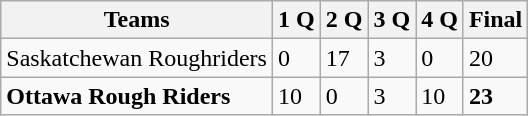<table class="wikitable">
<tr>
<th>Teams</th>
<th>1 Q</th>
<th>2 Q</th>
<th>3 Q</th>
<th>4 Q</th>
<th>Final</th>
</tr>
<tr>
<td>Saskatchewan Roughriders</td>
<td>0</td>
<td>17</td>
<td>3</td>
<td>0</td>
<td>20</td>
</tr>
<tr>
<td><strong>Ottawa Rough Riders</strong></td>
<td>10</td>
<td>0</td>
<td>3</td>
<td>10</td>
<td><strong>23</strong></td>
</tr>
</table>
